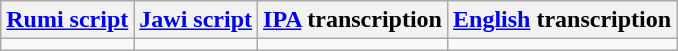<table class="wikitable">
<tr>
<th><a href='#'>Rumi script</a></th>
<th><a href='#'>Jawi script</a></th>
<th><a href='#'>IPA</a> transcription</th>
<th><a href='#'>English</a> transcription</th>
</tr>
<tr>
<td></td>
<td></td>
<td></td>
<td></td>
</tr>
</table>
